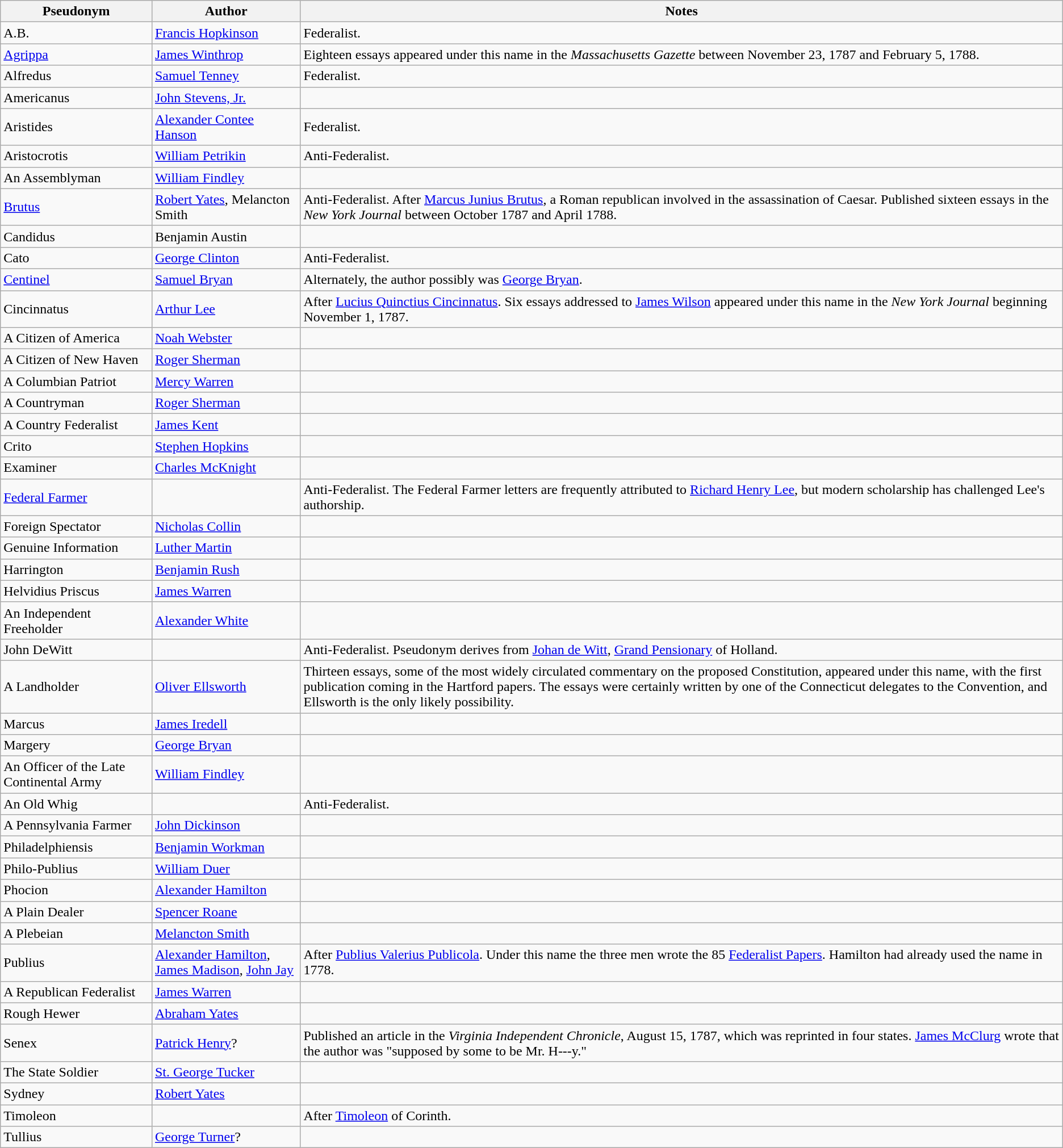<table class="wikitable">
<tr>
<th>Pseudonym</th>
<th>Author</th>
<th>Notes</th>
</tr>
<tr>
<td>A.B.</td>
<td><a href='#'>Francis Hopkinson</a></td>
<td>Federalist.</td>
</tr>
<tr>
<td><a href='#'>Agrippa</a></td>
<td><a href='#'>James Winthrop</a></td>
<td>Eighteen essays appeared under this name in the <em>Massachusetts Gazette</em> between November 23, 1787 and February 5, 1788.</td>
</tr>
<tr>
<td>Alfredus</td>
<td><a href='#'>Samuel Tenney</a></td>
<td>Federalist.</td>
</tr>
<tr>
<td>Americanus</td>
<td><a href='#'>John Stevens, Jr.</a></td>
<td></td>
</tr>
<tr>
<td>Aristides</td>
<td><a href='#'>Alexander Contee Hanson</a></td>
<td>Federalist.</td>
</tr>
<tr>
<td>Aristocrotis</td>
<td><a href='#'>William Petrikin</a></td>
<td>Anti-Federalist.</td>
</tr>
<tr>
<td>An Assemblyman</td>
<td><a href='#'>William Findley</a></td>
<td></td>
</tr>
<tr>
<td><a href='#'>Brutus</a></td>
<td><a href='#'>Robert Yates</a>, Melancton Smith</td>
<td>Anti-Federalist. After <a href='#'>Marcus Junius Brutus</a>, a Roman republican involved in the assassination of Caesar. Published sixteen essays in the <em>New York Journal</em> between October 1787 and April 1788.</td>
</tr>
<tr>
<td>Candidus</td>
<td>Benjamin Austin</td>
<td></td>
</tr>
<tr>
<td>Cato</td>
<td><a href='#'>George Clinton</a></td>
<td>Anti-Federalist.</td>
</tr>
<tr>
<td><a href='#'>Centinel</a></td>
<td><a href='#'>Samuel Bryan</a></td>
<td>Alternately, the author possibly was <a href='#'>George Bryan</a>.</td>
</tr>
<tr>
<td>Cincinnatus</td>
<td><a href='#'>Arthur Lee</a></td>
<td>After <a href='#'>Lucius Quinctius Cincinnatus</a>. Six essays addressed to <a href='#'>James Wilson</a> appeared under this name in the <em>New York Journal</em> beginning November 1, 1787.</td>
</tr>
<tr>
<td>A Citizen of America</td>
<td><a href='#'>Noah Webster</a></td>
<td></td>
</tr>
<tr>
<td>A Citizen of New Haven</td>
<td><a href='#'>Roger Sherman</a></td>
<td></td>
</tr>
<tr>
<td>A Columbian Patriot</td>
<td><a href='#'>Mercy Warren</a></td>
<td></td>
</tr>
<tr>
<td>A Countryman</td>
<td><a href='#'>Roger Sherman</a></td>
<td></td>
</tr>
<tr>
<td>A Country Federalist</td>
<td><a href='#'>James Kent</a></td>
<td></td>
</tr>
<tr>
<td>Crito</td>
<td><a href='#'>Stephen Hopkins</a></td>
<td></td>
</tr>
<tr>
<td>Examiner</td>
<td><a href='#'>Charles McKnight</a></td>
<td></td>
</tr>
<tr>
<td><a href='#'>Federal Farmer</a></td>
<td></td>
<td>Anti-Federalist. The Federal Farmer letters are frequently attributed to <a href='#'>Richard Henry Lee</a>, but modern scholarship has challenged Lee's authorship.</td>
</tr>
<tr>
<td>Foreign Spectator</td>
<td><a href='#'>Nicholas Collin</a></td>
<td></td>
</tr>
<tr>
<td>Genuine Information</td>
<td><a href='#'>Luther Martin</a></td>
<td></td>
</tr>
<tr>
<td>Harrington</td>
<td><a href='#'>Benjamin Rush</a></td>
<td></td>
</tr>
<tr>
<td>Helvidius Priscus</td>
<td><a href='#'>James Warren</a></td>
<td></td>
</tr>
<tr>
<td>An Independent Freeholder</td>
<td><a href='#'>Alexander White</a></td>
<td></td>
</tr>
<tr>
<td>John DeWitt</td>
<td></td>
<td>Anti-Federalist. Pseudonym derives from <a href='#'>Johan de Witt</a>, <a href='#'>Grand Pensionary</a> of Holland.</td>
</tr>
<tr>
<td>A Landholder</td>
<td><a href='#'>Oliver Ellsworth</a></td>
<td>Thirteen essays, some of the most widely circulated commentary on the proposed Constitution, appeared under this name, with the first publication coming in the Hartford papers. The essays were certainly written by one of the Connecticut delegates to the Convention, and Ellsworth is the only likely possibility.</td>
</tr>
<tr>
<td>Marcus</td>
<td><a href='#'>James Iredell</a></td>
<td></td>
</tr>
<tr>
<td>Margery</td>
<td><a href='#'>George Bryan</a></td>
<td></td>
</tr>
<tr>
<td>An Officer of the Late Continental Army</td>
<td><a href='#'>William Findley</a></td>
<td></td>
</tr>
<tr>
<td>An Old Whig</td>
<td></td>
<td>Anti-Federalist.</td>
</tr>
<tr>
<td>A Pennsylvania Farmer</td>
<td><a href='#'>John Dickinson</a></td>
<td></td>
</tr>
<tr>
<td>Philadelphiensis</td>
<td><a href='#'>Benjamin Workman</a></td>
<td></td>
</tr>
<tr>
<td>Philo-Publius</td>
<td><a href='#'>William Duer</a></td>
<td></td>
</tr>
<tr>
<td>Phocion</td>
<td><a href='#'>Alexander Hamilton</a></td>
<td></td>
</tr>
<tr>
<td>A Plain Dealer</td>
<td><a href='#'>Spencer Roane</a></td>
<td></td>
</tr>
<tr>
<td>A Plebeian</td>
<td><a href='#'>Melancton Smith</a></td>
<td></td>
</tr>
<tr>
<td>Publius</td>
<td><a href='#'>Alexander Hamilton</a>, <a href='#'>James Madison</a>, <a href='#'>John Jay</a></td>
<td>After <a href='#'>Publius Valerius Publicola</a>. Under this name the three men wrote the 85 <a href='#'>Federalist Papers</a>. Hamilton had already used the name in 1778.</td>
</tr>
<tr>
<td>A Republican Federalist</td>
<td><a href='#'>James Warren</a></td>
<td></td>
</tr>
<tr>
<td>Rough Hewer</td>
<td><a href='#'>Abraham Yates</a></td>
<td></td>
</tr>
<tr>
<td>Senex</td>
<td><a href='#'>Patrick Henry</a>?</td>
<td>Published an article in the <em>Virginia Independent Chronicle</em>, August 15, 1787, which was reprinted in four states. <a href='#'>James McClurg</a> wrote that the author was "supposed by some to be Mr. H---y."</td>
</tr>
<tr>
<td>The State Soldier</td>
<td><a href='#'>St. George Tucker</a></td>
<td></td>
</tr>
<tr>
<td>Sydney</td>
<td><a href='#'>Robert Yates</a></td>
<td></td>
</tr>
<tr>
<td>Timoleon</td>
<td></td>
<td>After <a href='#'>Timoleon</a> of Corinth.</td>
</tr>
<tr>
<td>Tullius</td>
<td><a href='#'>George Turner</a>?</td>
<td></td>
</tr>
</table>
